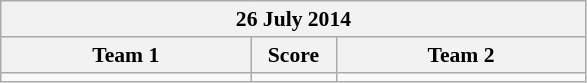<table class="wikitable" style="text-align: center; font-size:90% ">
<tr>
<th colspan=3>26 July 2014</th>
</tr>
<tr>
<th align="right" width="160">Team 1</th>
<th width="50">Score</th>
<th align="left" width="160">Team 2</th>
</tr>
<tr>
<td align=right></td>
<td align=center></td>
<td align=left><strong></strong></td>
</tr>
</table>
